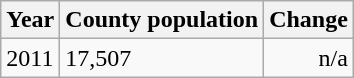<table class="wikitable">
<tr>
<th>Year</th>
<th>County population</th>
<th>Change</th>
</tr>
<tr>
<td>2011</td>
<td>17,507</td>
<td align="right">n/a</td>
</tr>
</table>
